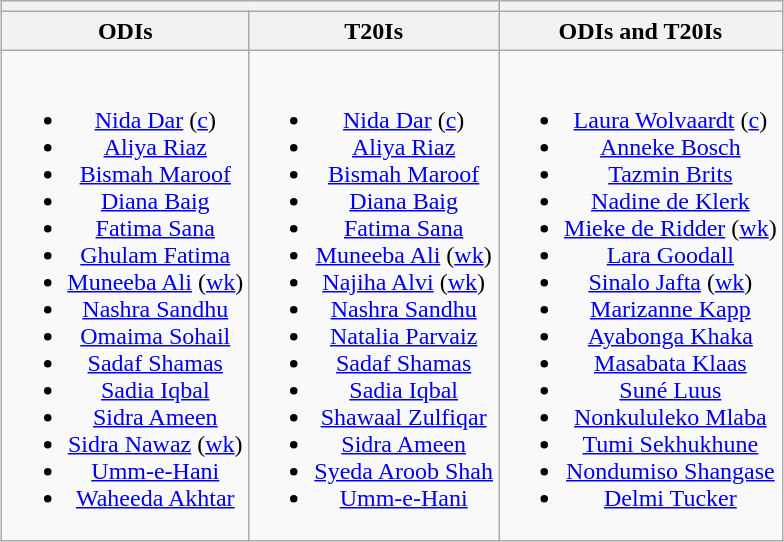<table class="wikitable" style="text-align:center; margin:auto">
<tr>
<th colspan=2></th>
<th colspan=2></th>
</tr>
<tr>
<th>ODIs</th>
<th>T20Is</th>
<th>ODIs and T20Is</th>
</tr>
<tr style="vertical-align:top">
<td><br><ul><li><a href='#'>Nida Dar</a> (<a href='#'>c</a>)</li><li><a href='#'>Aliya Riaz</a></li><li><a href='#'>Bismah Maroof</a></li><li><a href='#'>Diana Baig</a></li><li><a href='#'>Fatima Sana</a></li><li><a href='#'>Ghulam Fatima</a></li><li><a href='#'>Muneeba Ali</a> (<a href='#'>wk</a>)</li><li><a href='#'>Nashra Sandhu</a></li><li><a href='#'>Omaima Sohail</a></li><li><a href='#'>Sadaf Shamas</a></li><li><a href='#'>Sadia Iqbal</a></li><li><a href='#'>Sidra Ameen</a></li><li><a href='#'>Sidra Nawaz</a> (<a href='#'>wk</a>)</li><li><a href='#'>Umm-e-Hani</a></li><li><a href='#'>Waheeda Akhtar</a></li></ul></td>
<td><br><ul><li><a href='#'>Nida Dar</a> (<a href='#'>c</a>)</li><li><a href='#'>Aliya Riaz</a></li><li><a href='#'>Bismah Maroof</a></li><li><a href='#'>Diana Baig</a></li><li><a href='#'>Fatima Sana</a></li><li><a href='#'>Muneeba Ali</a> (<a href='#'>wk</a>)</li><li><a href='#'>Najiha Alvi</a> (<a href='#'>wk</a>)</li><li><a href='#'>Nashra Sandhu</a></li><li><a href='#'>Natalia Parvaiz</a></li><li><a href='#'>Sadaf Shamas</a></li><li><a href='#'>Sadia Iqbal</a></li><li><a href='#'>Shawaal Zulfiqar</a></li><li><a href='#'>Sidra Ameen</a></li><li><a href='#'>Syeda Aroob Shah</a></li><li><a href='#'>Umm-e-Hani</a></li></ul></td>
<td><br><ul><li><a href='#'>Laura Wolvaardt</a> (<a href='#'>c</a>)</li><li><a href='#'>Anneke Bosch</a></li><li><a href='#'>Tazmin Brits</a></li><li><a href='#'>Nadine de Klerk</a></li><li><a href='#'>Mieke de Ridder</a> (<a href='#'>wk</a>)</li><li><a href='#'>Lara Goodall</a></li><li><a href='#'>Sinalo Jafta</a> (<a href='#'>wk</a>)</li><li><a href='#'>Marizanne Kapp</a></li><li><a href='#'>Ayabonga Khaka</a></li><li><a href='#'>Masabata Klaas</a></li><li><a href='#'>Suné Luus</a></li><li><a href='#'>Nonkululeko Mlaba</a></li><li><a href='#'>Tumi Sekhukhune</a></li><li><a href='#'>Nondumiso Shangase</a></li><li><a href='#'>Delmi Tucker</a></li></ul></td>
</tr>
</table>
